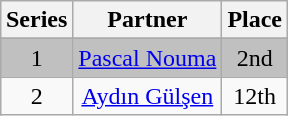<table class="wikitable sortable" style="margin:auto; text-align:center;">
<tr>
<th>Series</th>
<th>Partner</th>
<th>Place</th>
</tr>
<tr>
</tr>
<tr bgcolor="silver">
<td>1</td>
<td><a href='#'>Pascal Nouma</a></td>
<td>2nd</td>
</tr>
<tr>
<td>2</td>
<td><a href='#'>Aydın Gülşen</a></td>
<td>12th</td>
</tr>
</table>
